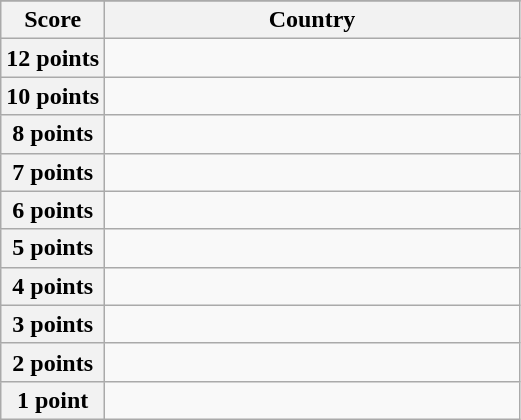<table class="wikitable">
<tr>
</tr>
<tr>
<th scope="col" width="20%">Score</th>
<th scope="col">Country</th>
</tr>
<tr>
<th scope="row">12 points</th>
<td></td>
</tr>
<tr>
<th scope="row">10 points</th>
<td></td>
</tr>
<tr>
<th scope="row">8 points</th>
<td></td>
</tr>
<tr>
<th scope="row">7 points</th>
<td></td>
</tr>
<tr>
<th scope="row">6 points</th>
<td></td>
</tr>
<tr>
<th scope="row">5 points</th>
<td></td>
</tr>
<tr>
<th scope="row">4 points</th>
<td></td>
</tr>
<tr>
<th scope="row">3 points</th>
<td></td>
</tr>
<tr>
<th scope="row">2 points</th>
<td></td>
</tr>
<tr>
<th scope="row">1 point</th>
<td></td>
</tr>
</table>
